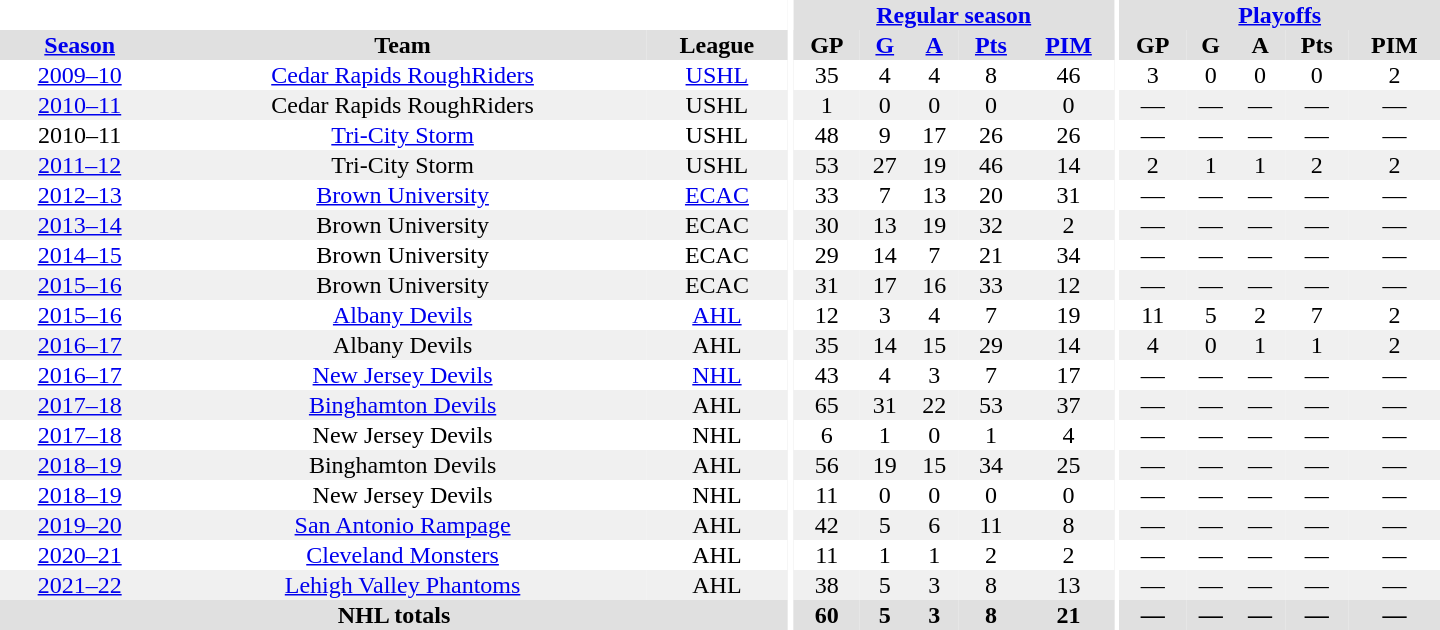<table border="0" cellpadding="1" cellspacing="0" style="text-align:center; width:60em">
<tr bgcolor="#e0e0e0">
<th colspan="3" bgcolor="#ffffff"></th>
<th rowspan="99" bgcolor="#ffffff"></th>
<th colspan="5"><a href='#'>Regular season</a></th>
<th rowspan="99" bgcolor="#ffffff"></th>
<th colspan="5"><a href='#'>Playoffs</a></th>
</tr>
<tr bgcolor="#e0e0e0">
<th><a href='#'>Season</a></th>
<th>Team</th>
<th>League</th>
<th>GP</th>
<th><a href='#'>G</a></th>
<th><a href='#'>A</a></th>
<th><a href='#'>Pts</a></th>
<th><a href='#'>PIM</a></th>
<th>GP</th>
<th>G</th>
<th>A</th>
<th>Pts</th>
<th>PIM</th>
</tr>
<tr>
<td><a href='#'>2009–10</a></td>
<td><a href='#'>Cedar Rapids RoughRiders</a></td>
<td><a href='#'>USHL</a></td>
<td>35</td>
<td>4</td>
<td>4</td>
<td>8</td>
<td>46</td>
<td>3</td>
<td>0</td>
<td>0</td>
<td>0</td>
<td>2</td>
</tr>
<tr bgcolor="#f0f0f0">
<td><a href='#'>2010–11</a></td>
<td>Cedar Rapids RoughRiders</td>
<td>USHL</td>
<td>1</td>
<td>0</td>
<td>0</td>
<td>0</td>
<td>0</td>
<td>—</td>
<td>—</td>
<td>—</td>
<td>—</td>
<td>—</td>
</tr>
<tr>
<td>2010–11</td>
<td><a href='#'>Tri-City Storm</a></td>
<td>USHL</td>
<td>48</td>
<td>9</td>
<td>17</td>
<td>26</td>
<td>26</td>
<td>—</td>
<td>—</td>
<td>—</td>
<td>—</td>
<td>—</td>
</tr>
<tr bgcolor="#f0f0f0">
<td><a href='#'>2011–12</a></td>
<td>Tri-City Storm</td>
<td>USHL</td>
<td>53</td>
<td>27</td>
<td>19</td>
<td>46</td>
<td>14</td>
<td>2</td>
<td>1</td>
<td>1</td>
<td>2</td>
<td>2</td>
</tr>
<tr>
<td><a href='#'>2012–13</a></td>
<td><a href='#'>Brown University</a></td>
<td><a href='#'>ECAC</a></td>
<td>33</td>
<td>7</td>
<td>13</td>
<td>20</td>
<td>31</td>
<td>—</td>
<td>—</td>
<td>—</td>
<td>—</td>
<td>—</td>
</tr>
<tr bgcolor="#f0f0f0">
<td><a href='#'>2013–14</a></td>
<td>Brown University</td>
<td>ECAC</td>
<td>30</td>
<td>13</td>
<td>19</td>
<td>32</td>
<td>2</td>
<td>—</td>
<td>—</td>
<td>—</td>
<td>—</td>
<td>—</td>
</tr>
<tr>
<td><a href='#'>2014–15</a></td>
<td>Brown University</td>
<td>ECAC</td>
<td>29</td>
<td>14</td>
<td>7</td>
<td>21</td>
<td>34</td>
<td>—</td>
<td>—</td>
<td>—</td>
<td>—</td>
<td>—</td>
</tr>
<tr bgcolor="#f0f0f0">
<td><a href='#'>2015–16</a></td>
<td>Brown University</td>
<td>ECAC</td>
<td>31</td>
<td>17</td>
<td>16</td>
<td>33</td>
<td>12</td>
<td>—</td>
<td>—</td>
<td>—</td>
<td>—</td>
<td>—</td>
</tr>
<tr>
<td><a href='#'>2015–16</a></td>
<td><a href='#'>Albany Devils</a></td>
<td><a href='#'>AHL</a></td>
<td>12</td>
<td>3</td>
<td>4</td>
<td>7</td>
<td>19</td>
<td>11</td>
<td>5</td>
<td>2</td>
<td>7</td>
<td>2</td>
</tr>
<tr bgcolor="#f0f0f0">
<td><a href='#'>2016–17</a></td>
<td>Albany Devils</td>
<td>AHL</td>
<td>35</td>
<td>14</td>
<td>15</td>
<td>29</td>
<td>14</td>
<td>4</td>
<td>0</td>
<td>1</td>
<td>1</td>
<td>2</td>
</tr>
<tr>
<td><a href='#'>2016–17</a></td>
<td><a href='#'>New Jersey Devils</a></td>
<td><a href='#'>NHL</a></td>
<td>43</td>
<td>4</td>
<td>3</td>
<td>7</td>
<td>17</td>
<td>—</td>
<td>—</td>
<td>—</td>
<td>—</td>
<td>—</td>
</tr>
<tr bgcolor="#f0f0f0">
<td><a href='#'>2017–18</a></td>
<td><a href='#'>Binghamton Devils</a></td>
<td>AHL</td>
<td>65</td>
<td>31</td>
<td>22</td>
<td>53</td>
<td>37</td>
<td>—</td>
<td>—</td>
<td>—</td>
<td>—</td>
<td>—</td>
</tr>
<tr>
<td><a href='#'>2017–18</a></td>
<td>New Jersey Devils</td>
<td>NHL</td>
<td>6</td>
<td>1</td>
<td>0</td>
<td>1</td>
<td>4</td>
<td>—</td>
<td>—</td>
<td>—</td>
<td>—</td>
<td>—</td>
</tr>
<tr bgcolor="#f0f0f0">
<td><a href='#'>2018–19</a></td>
<td>Binghamton Devils</td>
<td>AHL</td>
<td>56</td>
<td>19</td>
<td>15</td>
<td>34</td>
<td>25</td>
<td>—</td>
<td>—</td>
<td>—</td>
<td>—</td>
<td>—</td>
</tr>
<tr>
<td><a href='#'>2018–19</a></td>
<td>New Jersey Devils</td>
<td>NHL</td>
<td>11</td>
<td>0</td>
<td>0</td>
<td>0</td>
<td>0</td>
<td>—</td>
<td>—</td>
<td>—</td>
<td>—</td>
<td>—</td>
</tr>
<tr bgcolor="#f0f0f0">
<td><a href='#'>2019–20</a></td>
<td><a href='#'>San Antonio Rampage</a></td>
<td>AHL</td>
<td>42</td>
<td>5</td>
<td>6</td>
<td>11</td>
<td>8</td>
<td>—</td>
<td>—</td>
<td>—</td>
<td>—</td>
<td>—</td>
</tr>
<tr>
<td><a href='#'>2020–21</a></td>
<td><a href='#'>Cleveland Monsters</a></td>
<td>AHL</td>
<td>11</td>
<td>1</td>
<td>1</td>
<td>2</td>
<td>2</td>
<td>—</td>
<td>—</td>
<td>—</td>
<td>—</td>
<td>—</td>
</tr>
<tr bgcolor="#f0f0f0">
<td><a href='#'>2021–22</a></td>
<td><a href='#'>Lehigh Valley Phantoms</a></td>
<td>AHL</td>
<td>38</td>
<td>5</td>
<td>3</td>
<td>8</td>
<td>13</td>
<td>—</td>
<td>—</td>
<td>—</td>
<td>—</td>
<td>—</td>
</tr>
<tr bgcolor="#e0e0e0">
<th colspan="3">NHL totals</th>
<th>60</th>
<th>5</th>
<th>3</th>
<th>8</th>
<th>21</th>
<th>—</th>
<th>—</th>
<th>—</th>
<th>—</th>
<th>—</th>
</tr>
</table>
